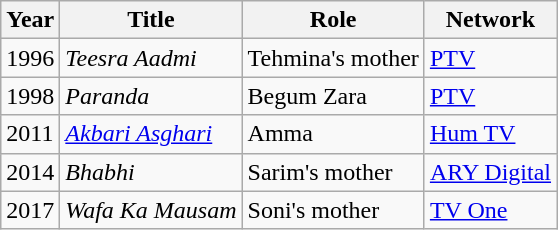<table class="wikitable sortable plainrowheaders">
<tr style="text-align:center;">
<th scope="col">Year</th>
<th scope="col">Title</th>
<th scope="col">Role</th>
<th scope="col">Network</th>
</tr>
<tr>
<td>1996</td>
<td><em>Teesra Aadmi</em></td>
<td>Tehmina's mother</td>
<td><a href='#'>PTV</a></td>
</tr>
<tr>
<td>1998</td>
<td><em>Paranda</em></td>
<td>Begum Zara</td>
<td><a href='#'>PTV</a></td>
</tr>
<tr>
<td>2011</td>
<td><em><a href='#'>Akbari Asghari</a></em></td>
<td>Amma</td>
<td><a href='#'>Hum TV</a></td>
</tr>
<tr>
<td>2014</td>
<td><em>Bhabhi</em></td>
<td>Sarim's mother</td>
<td><a href='#'>ARY Digital</a></td>
</tr>
<tr>
<td>2017</td>
<td><em>Wafa Ka Mausam</em></td>
<td>Soni's mother</td>
<td><a href='#'>TV One</a></td>
</tr>
</table>
